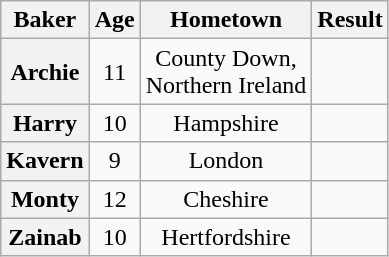<table class="wikitable sortable" style="display:inline-table; text-align:center">
<tr>
<th scope="col">Baker</th>
<th scope="col">Age</th>
<th scope="col">Hometown</th>
<th scope="col">Result</th>
</tr>
<tr>
<th scope="row">Archie</th>
<td>11</td>
<td>County Down,<br>Northern Ireland</td>
<td></td>
</tr>
<tr>
<th scope="row">Harry</th>
<td>10</td>
<td>Hampshire</td>
<td></td>
</tr>
<tr>
<th scope="row">Kavern</th>
<td>9</td>
<td>London</td>
<td></td>
</tr>
<tr>
<th scope="row">Monty</th>
<td>12</td>
<td>Cheshire</td>
<td></td>
</tr>
<tr>
<th scope="row">Zainab</th>
<td>10</td>
<td>Hertfordshire</td>
<td></td>
</tr>
</table>
